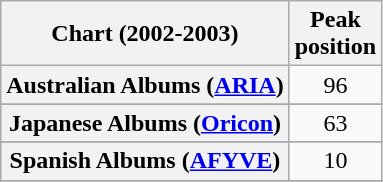<table class="wikitable sortable plainrowheaders">
<tr>
<th>Chart (2002-2003)</th>
<th>Peak<br>position</th>
</tr>
<tr>
<th scope="row">Australian Albums (<a href='#'>ARIA</a>)</th>
<td align="center">96</td>
</tr>
<tr>
</tr>
<tr>
</tr>
<tr>
</tr>
<tr>
</tr>
<tr>
</tr>
<tr>
</tr>
<tr>
</tr>
<tr>
</tr>
<tr>
</tr>
<tr>
</tr>
<tr>
</tr>
<tr>
<th scope="row">Japanese Albums (<a href='#'>Oricon</a>)</th>
<td align="center">63</td>
</tr>
<tr>
</tr>
<tr>
</tr>
<tr>
</tr>
<tr>
<th scope="row">Spanish Albums (<a href='#'>AFYVE</a>)</th>
<td align="center">10</td>
</tr>
<tr>
</tr>
<tr>
</tr>
<tr>
</tr>
<tr>
</tr>
</table>
